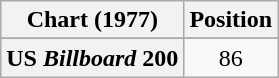<table class="wikitable sortable plainrowheaders" style="text-align:center">
<tr>
<th scope="col">Chart (1977)</th>
<th scope="col">Position</th>
</tr>
<tr>
</tr>
<tr>
<th scope="row">US <em>Billboard</em> 200</th>
<td align="center">86</td>
</tr>
</table>
